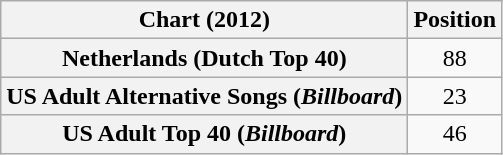<table class="wikitable sortable plainrowheaders">
<tr>
<th>Chart (2012)</th>
<th>Position</th>
</tr>
<tr>
<th scope=row>Netherlands (Dutch Top 40)</th>
<td style="text-align:center;">88</td>
</tr>
<tr>
<th scope=row>US Adult Alternative Songs (<em>Billboard</em>)</th>
<td style="text-align:center;">23</td>
</tr>
<tr>
<th scope=row>US Adult Top 40 (<em>Billboard</em>)</th>
<td style="text-align:center;">46</td>
</tr>
</table>
